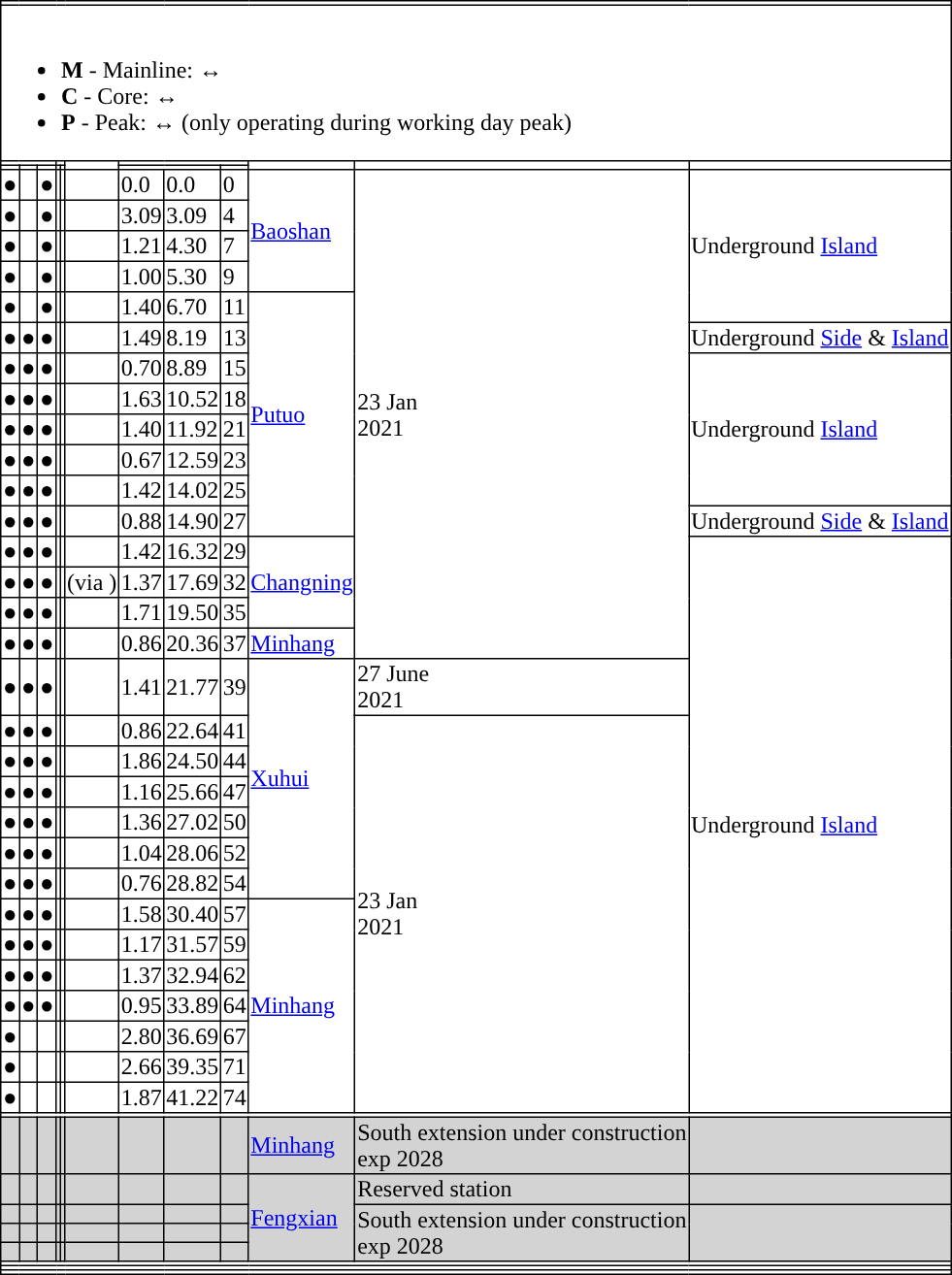<table border=1 style="border-collapse: collapse;" class="mw-collapsible">
<tr>
<th colspan="12" style="text-align: center"></th>
</tr>
<tr>
<td colspan="12" style="text-align: left"><br><ul><li><strong>M</strong> - Mainline:  ↔ </li><li><strong>C</strong> - Core:  ↔ </li><li><strong>P</strong> - Peak:  ↔  (only operating during working day peak)</li></ul></td>
</tr>
<tr>
<th rowspan="1" colspan="3"></th>
<th colspan="2"></th>
<th rowspan="2"></th>
<th colspan="3" rowspan="1"></th>
<th rowspan="2"></th>
<th rowspan="2"></th>
<th rowspan="2"></th>
</tr>
<tr>
<th rowspan="1"></th>
<th rowspan="1"></th>
<th rowspan="1"></th>
<th></th>
<th></th>
<th colspan="2"></th>
<th></th>
</tr>
<tr>
<td align="center">●</td>
<td align="center"></td>
<td align="center">●</td>
<td></td>
<td></td>
<td></td>
<td>0.0</td>
<td>0.0</td>
<td>0</td>
<td rowspan="4"><a href='#'>Baoshan</a></td>
<td rowspan="16">23 Jan<br> 2021</td>
<td rowspan="5">Underground <a href='#'>Island</a></td>
</tr>
<tr>
<td align="center">●</td>
<td align="center"></td>
<td align="center">●</td>
<td></td>
<td></td>
<td></td>
<td>3.09</td>
<td>3.09</td>
<td>4</td>
</tr>
<tr>
<td align="center">●</td>
<td align="center"></td>
<td align="center">●</td>
<td></td>
<td></td>
<td></td>
<td>1.21</td>
<td>4.30</td>
<td>7</td>
</tr>
<tr>
<td align="center">●</td>
<td align="center"></td>
<td align="center">●</td>
<td></td>
<td></td>
<td></td>
<td>1.00</td>
<td>5.30</td>
<td>9</td>
</tr>
<tr>
<td align="center">●</td>
<td align="center"></td>
<td align="center">●</td>
<td></td>
<td></td>
<td></td>
<td>1.40</td>
<td>6.70</td>
<td>11</td>
<td rowspan="8"><a href='#'>Putuo</a></td>
</tr>
<tr>
<td align="center">●</td>
<td align="center">●</td>
<td align="center">●</td>
<td></td>
<td></td>
<td></td>
<td>1.49</td>
<td>8.19</td>
<td>13</td>
<td>Underground <a href='#'>Side</a> & <a href='#'>Island</a></td>
</tr>
<tr>
<td align="center">●</td>
<td align="center">●</td>
<td align="center">●</td>
<td></td>
<td></td>
<td></td>
<td>0.70</td>
<td>8.89</td>
<td>15</td>
<td rowspan="5">Underground <a href='#'>Island</a></td>
</tr>
<tr>
<td align="center">●</td>
<td align="center">●</td>
<td align="center">●</td>
<td></td>
<td></td>
<td> </td>
<td>1.63</td>
<td>10.52</td>
<td>18</td>
</tr>
<tr>
<td align="center">●</td>
<td align="center">●</td>
<td align="center">●</td>
<td></td>
<td></td>
<td></td>
<td>1.40</td>
<td>11.92</td>
<td>21</td>
</tr>
<tr>
<td align="center">●</td>
<td align="center">●</td>
<td align="center">●</td>
<td></td>
<td></td>
<td></td>
<td>0.67</td>
<td>12.59</td>
<td>23</td>
</tr>
<tr>
<td align="center">●</td>
<td align="center">●</td>
<td align="center">●</td>
<td></td>
<td></td>
<td></td>
<td>1.42</td>
<td>14.02</td>
<td>25</td>
</tr>
<tr>
<td align="center">●</td>
<td align="center">●</td>
<td align="center">●</td>
<td></td>
<td></td>
<td></td>
<td>0.88</td>
<td>14.90</td>
<td>27</td>
<td>Underground <a href='#'>Side</a> & <a href='#'>Island</a></td>
</tr>
<tr>
<td align="center">●</td>
<td align="center">●</td>
<td align="center">●</td>
<td></td>
<td></td>
<td></td>
<td>1.42</td>
<td>16.32</td>
<td>29</td>
<td rowspan="3"><a href='#'>Changning</a></td>
<td rowspan="18">Underground <a href='#'>Island</a></td>
</tr>
<tr>
<td align="center">●</td>
<td align="center">●</td>
<td align="center">●</td>
<td></td>
<td></td>
<td> (via )</td>
<td>1.37</td>
<td>17.69</td>
<td>32</td>
</tr>
<tr>
<td align="center">●</td>
<td align="center">●</td>
<td align="center">●</td>
<td></td>
<td></td>
<td></td>
<td>1.71</td>
<td>19.50</td>
<td>35</td>
</tr>
<tr>
<td align="center">●</td>
<td align="center">●</td>
<td align="center">●</td>
<td></td>
<td></td>
<td></td>
<td>0.86</td>
<td>20.36</td>
<td>37</td>
<td rowspan="1"><a href='#'>Minhang</a></td>
</tr>
<tr>
<td align="center">●</td>
<td align="center">●</td>
<td align="center">●</td>
<td></td>
<td></td>
<td></td>
<td>1.41</td>
<td>21.77</td>
<td>39</td>
<td rowspan="7"><a href='#'>Xuhui</a></td>
<td>27 June<br> 2021</td>
</tr>
<tr>
<td align="center">●</td>
<td align="center">●</td>
<td align="center">●</td>
<td></td>
<td></td>
<td></td>
<td>0.86</td>
<td>22.64</td>
<td>41</td>
<td rowspan="13">23 Jan<br> 2021</td>
</tr>
<tr>
<td align="center">●</td>
<td align="center">●</td>
<td align="center">●</td>
<td></td>
<td></td>
<td>   </td>
<td>1.86</td>
<td>24.50</td>
<td>44</td>
</tr>
<tr>
<td align="center">●</td>
<td align="center">●</td>
<td align="center">●</td>
<td></td>
<td></td>
<td></td>
<td>1.16</td>
<td>25.66</td>
<td>47</td>
</tr>
<tr>
<td align="center">●</td>
<td align="center">●</td>
<td align="center">●</td>
<td></td>
<td></td>
<td></td>
<td>1.36</td>
<td>27.02</td>
<td>50</td>
</tr>
<tr>
<td align="center">●</td>
<td align="center">●</td>
<td align="center">●</td>
<td></td>
<td></td>
<td></td>
<td>1.04</td>
<td>28.06</td>
<td>52</td>
</tr>
<tr>
<td align="center">●</td>
<td align="center">●</td>
<td align="center">●</td>
<td></td>
<td></td>
<td> </td>
<td>0.76</td>
<td>28.82</td>
<td>54</td>
</tr>
<tr>
<td align="center">●</td>
<td align="center">●</td>
<td align="center">●</td>
<td></td>
<td></td>
<td></td>
<td>1.58</td>
<td>30.40</td>
<td>57</td>
<td rowspan="7"><a href='#'>Minhang</a></td>
</tr>
<tr>
<td align="center">●</td>
<td align="center">●</td>
<td align="center">●</td>
<td></td>
<td></td>
<td></td>
<td>1.17</td>
<td>31.57</td>
<td>59</td>
</tr>
<tr>
<td align="center">●</td>
<td align="center">●</td>
<td align="center">●</td>
<td></td>
<td></td>
<td></td>
<td>1.37</td>
<td>32.94</td>
<td>62</td>
</tr>
<tr>
<td align="center">●</td>
<td align="center">●</td>
<td align="center">●</td>
<td></td>
<td></td>
<td></td>
<td>0.95</td>
<td>33.89</td>
<td>64</td>
</tr>
<tr>
<td align="center">●</td>
<td align="center"></td>
<td align="center"></td>
<td></td>
<td></td>
<td></td>
<td>2.80</td>
<td>36.69</td>
<td>67</td>
</tr>
<tr>
<td align="center">●</td>
<td align="center"></td>
<td align="center"></td>
<td></td>
<td></td>
<td></td>
<td>2.66</td>
<td>39.35</td>
<td>71</td>
</tr>
<tr>
<td align="center">●</td>
<td align="center"></td>
<td align="center"></td>
<td></td>
<td></td>
<td></td>
<td>1.87</td>
<td>41.22</td>
<td>74</td>
</tr>
<tr style="background:#">
<td colspan = "12"></td>
</tr>
<tr bgcolor="lightgrey">
<td align="center"></td>
<td align="center"></td>
<td align="center"></td>
<td></td>
<td></td>
<td></td>
<td></td>
<td></td>
<td></td>
<td><a href='#'>Minhang</a></td>
<td>South extension under construction<br>exp 2028</td>
<td></td>
</tr>
<tr bgcolor="lightgrey">
<td align="center"></td>
<td align="center"></td>
<td align="center"></td>
<td><em></em></td>
<td></td>
<td></td>
<td></td>
<td></td>
<td></td>
<td rowspan="4"><a href='#'>Fengxian</a></td>
<td>Reserved station</td>
<td></td>
</tr>
<tr bgcolor="lightgrey">
<td align="center"></td>
<td align="center"></td>
<td align="center"></td>
<td></td>
<td></td>
<td></td>
<td></td>
<td></td>
<td></td>
<td rowspan="3">South extension under construction<br>exp 2028</td>
<td rowspan="3"></td>
</tr>
<tr bgcolor="lightgrey">
<td align="center"></td>
<td align="center"></td>
<td align="center"></td>
<td></td>
<td></td>
<td></td>
<td></td>
<td></td>
<td></td>
</tr>
<tr bgcolor="lightgrey">
<td align="center"></td>
<td align="center"></td>
<td align="center"></td>
<td></td>
<td></td>
<td></td>
<td></td>
<td></td>
<td></td>
</tr>
<tr style="background:#">
<td colspan = "12"></td>
</tr>
<tr>
<td colspan = "12"></td>
</tr>
<tr style="background: #">
<td colspan = "12"></td>
</tr>
</table>
